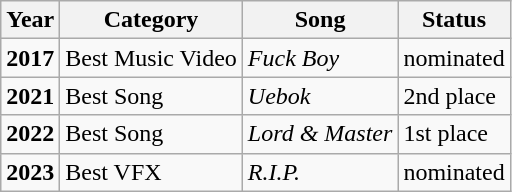<table class="wikitable">
<tr>
<th>Year</th>
<th>Category</th>
<th>Song</th>
<th>Status</th>
</tr>
<tr>
<td><strong>2017</strong></td>
<td>Best Music Video</td>
<td><em>Fuck Boy</em></td>
<td>nominated</td>
</tr>
<tr>
<td><strong>2021</strong></td>
<td>Best Song</td>
<td><em>Uebok</em></td>
<td>2nd place</td>
</tr>
<tr>
<td><strong>2022</strong></td>
<td>Best Song</td>
<td><em>Lord & Master</em></td>
<td>1st place</td>
</tr>
<tr>
<td><strong>2023</strong></td>
<td>Best VFX</td>
<td><em>R.I.P.</em></td>
<td>nominated</td>
</tr>
</table>
